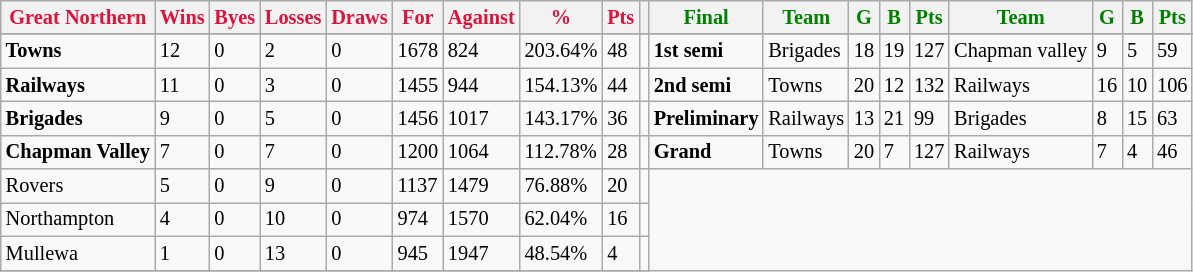<table style="font-size: 85%; text-align: left;" class="wikitable">
<tr>
<th style="color:crimson">Great Northern</th>
<th style="color:crimson">Wins</th>
<th style="color:crimson">Byes</th>
<th style="color:crimson">Losses</th>
<th style="color:crimson">Draws</th>
<th style="color:crimson">For</th>
<th style="color:crimson">Against</th>
<th style="color:crimson">%</th>
<th style="color:crimson">Pts</th>
<th></th>
<th style="color:green">Final</th>
<th style="color:green">Team</th>
<th style="color:green">G</th>
<th style="color:green">B</th>
<th style="color:green">Pts</th>
<th style="color:green">Team</th>
<th style="color:green">G</th>
<th style="color:green">B</th>
<th style="color:green">Pts</th>
</tr>
<tr>
</tr>
<tr>
</tr>
<tr>
<td><strong>	Towns	</strong></td>
<td>12</td>
<td>0</td>
<td>2</td>
<td>0</td>
<td>1678</td>
<td>824</td>
<td>203.64%</td>
<td>48</td>
<td></td>
<td><strong>1st semi</strong></td>
<td>Brigades</td>
<td>18</td>
<td>19</td>
<td>127</td>
<td>Chapman valley</td>
<td>9</td>
<td>5</td>
<td>59</td>
</tr>
<tr>
<td><strong>	Railways	</strong></td>
<td>11</td>
<td>0</td>
<td>3</td>
<td>0</td>
<td>1455</td>
<td>944</td>
<td>154.13%</td>
<td>44</td>
<td></td>
<td><strong>2nd semi</strong></td>
<td>Towns</td>
<td>20</td>
<td>12</td>
<td>132</td>
<td>Railways</td>
<td>16</td>
<td>10</td>
<td>106</td>
</tr>
<tr>
<td><strong>	Brigades	</strong></td>
<td>9</td>
<td>0</td>
<td>5</td>
<td>0</td>
<td>1456</td>
<td>1017</td>
<td>143.17%</td>
<td>36</td>
<td></td>
<td><strong>Preliminary</strong></td>
<td>Railways</td>
<td>13</td>
<td>21</td>
<td>99</td>
<td>Brigades</td>
<td>8</td>
<td>15</td>
<td>63</td>
</tr>
<tr>
<td><strong>	Chapman Valley	</strong></td>
<td>7</td>
<td>0</td>
<td>7</td>
<td>0</td>
<td>1200</td>
<td>1064</td>
<td>112.78%</td>
<td>28</td>
<td></td>
<td><strong>Grand</strong></td>
<td>Towns</td>
<td>20</td>
<td>7</td>
<td>127</td>
<td>Railways</td>
<td>7</td>
<td>4</td>
<td>46</td>
</tr>
<tr>
<td>Rovers</td>
<td>5</td>
<td>0</td>
<td>9</td>
<td>0</td>
<td>1137</td>
<td>1479</td>
<td>76.88%</td>
<td>20</td>
<td></td>
</tr>
<tr>
<td>Northampton</td>
<td>4</td>
<td>0</td>
<td>10</td>
<td>0</td>
<td>974</td>
<td>1570</td>
<td>62.04%</td>
<td>16</td>
<td></td>
</tr>
<tr>
<td>Mullewa</td>
<td>1</td>
<td>0</td>
<td>13</td>
<td>0</td>
<td>945</td>
<td>1947</td>
<td>48.54%</td>
<td>4</td>
<td></td>
</tr>
<tr>
</tr>
</table>
